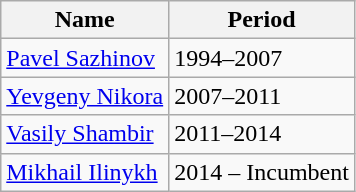<table class="wikitable">
<tr>
<th>Name</th>
<th>Period</th>
</tr>
<tr>
<td><a href='#'>Pavel Sazhinov</a></td>
<td>1994–2007</td>
</tr>
<tr>
<td><a href='#'>Yevgeny Nikora</a></td>
<td>2007–2011</td>
</tr>
<tr>
<td><a href='#'>Vasily Shambir</a></td>
<td>2011–2014</td>
</tr>
<tr>
<td><a href='#'>Mikhail Ilinykh</a></td>
<td>2014 – Incumbent</td>
</tr>
</table>
